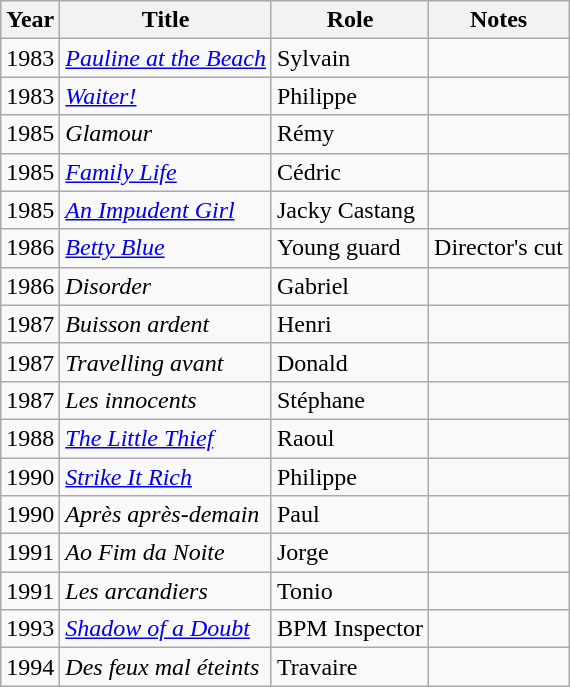<table class="wikitable sortable">
<tr>
<th>Year</th>
<th>Title</th>
<th>Role</th>
<th class="unsortable">Notes</th>
</tr>
<tr>
<td>1983</td>
<td><em><a href='#'>Pauline at the Beach</a></em></td>
<td>Sylvain</td>
<td></td>
</tr>
<tr>
<td>1983</td>
<td><em><a href='#'>Waiter!</a></em></td>
<td>Philippe</td>
<td></td>
</tr>
<tr>
<td>1985</td>
<td><em>Glamour</em></td>
<td>Rémy</td>
<td></td>
</tr>
<tr>
<td>1985</td>
<td><em><a href='#'>Family Life</a></em></td>
<td>Cédric</td>
<td></td>
</tr>
<tr>
<td>1985</td>
<td><em><a href='#'>An Impudent Girl</a></em></td>
<td>Jacky Castang</td>
<td></td>
</tr>
<tr>
<td>1986</td>
<td><em><a href='#'>Betty Blue</a></em></td>
<td>Young guard</td>
<td>Director's cut</td>
</tr>
<tr>
<td>1986</td>
<td><em>Disorder</em></td>
<td>Gabriel</td>
<td></td>
</tr>
<tr>
<td>1987</td>
<td><em>Buisson ardent</em></td>
<td>Henri</td>
<td></td>
</tr>
<tr>
<td>1987</td>
<td><em>Travelling avant</em></td>
<td>Donald</td>
<td></td>
</tr>
<tr>
<td>1987</td>
<td><em>Les innocents</em></td>
<td>Stéphane</td>
<td></td>
</tr>
<tr>
<td>1988</td>
<td><em><a href='#'>The Little Thief</a></em></td>
<td>Raoul</td>
<td></td>
</tr>
<tr>
<td>1990</td>
<td><em><a href='#'>Strike It Rich</a></em></td>
<td>Philippe</td>
<td></td>
</tr>
<tr>
<td>1990</td>
<td><em>Après après-demain</em></td>
<td>Paul</td>
<td></td>
</tr>
<tr>
<td>1991</td>
<td><em>Ao Fim da Noite</em></td>
<td>Jorge</td>
<td></td>
</tr>
<tr>
<td>1991</td>
<td><em>Les arcandiers</em></td>
<td>Tonio</td>
<td></td>
</tr>
<tr>
<td>1993</td>
<td><em><a href='#'>Shadow of a Doubt</a></em></td>
<td>BPM Inspector</td>
<td></td>
</tr>
<tr>
<td>1994</td>
<td><em>Des feux mal éteints</em></td>
<td>Travaire</td>
<td></td>
</tr>
</table>
